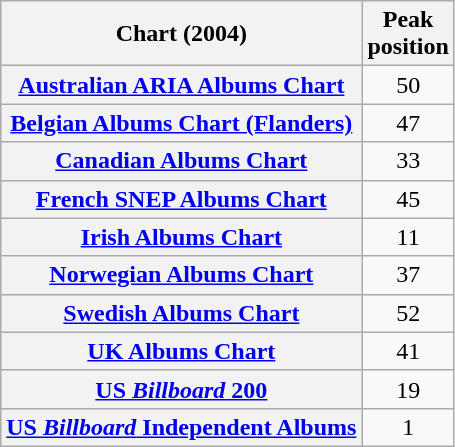<table class="wikitable sortable plainrowheaders" style="text-align:center">
<tr>
<th scope="col">Chart (2004)</th>
<th scope="col">Peak<br>position</th>
</tr>
<tr>
<th scope="row"><a href='#'>Australian ARIA Albums Chart</a></th>
<td>50</td>
</tr>
<tr>
<th scope="row"><a href='#'>Belgian Albums Chart (Flanders)</a></th>
<td>47</td>
</tr>
<tr>
<th scope="row"><a href='#'>Canadian Albums Chart</a></th>
<td>33</td>
</tr>
<tr>
<th scope="row"><a href='#'>French SNEP Albums Chart</a></th>
<td>45</td>
</tr>
<tr>
<th scope="row"><a href='#'>Irish Albums Chart</a></th>
<td>11</td>
</tr>
<tr>
<th scope="row"><a href='#'>Norwegian Albums Chart</a></th>
<td>37</td>
</tr>
<tr>
<th scope="row"><a href='#'>Swedish Albums Chart</a></th>
<td>52</td>
</tr>
<tr>
<th scope="row"><a href='#'>UK Albums Chart</a></th>
<td>41</td>
</tr>
<tr>
<th scope="row"><a href='#'>US <em>Billboard</em> 200</a></th>
<td>19</td>
</tr>
<tr>
<th scope="row"><a href='#'>US <em>Billboard</em> Independent Albums</a></th>
<td>1</td>
</tr>
</table>
